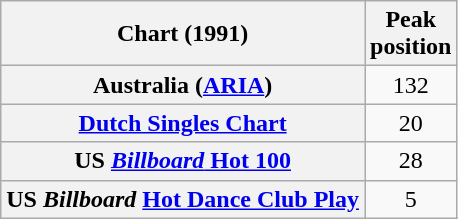<table class="wikitable sortable plainrowheaders">
<tr>
<th scope="col">Chart (1991)</th>
<th scope="col">Peak<br>position</th>
</tr>
<tr>
<th scope="row">Australia (<a href='#'>ARIA</a>)</th>
<td style="text-align:center;">132</td>
</tr>
<tr>
<th scope="row"><a href='#'>Dutch Singles Chart</a></th>
<td style="text-align:center;">20</td>
</tr>
<tr>
<th scope="row">US <a href='#'><em>Billboard</em> Hot 100</a></th>
<td style="text-align:center;">28</td>
</tr>
<tr>
<th scope="row">US <em>Billboard</em> <a href='#'>Hot Dance Club Play</a></th>
<td style="text-align:center;">5</td>
</tr>
</table>
